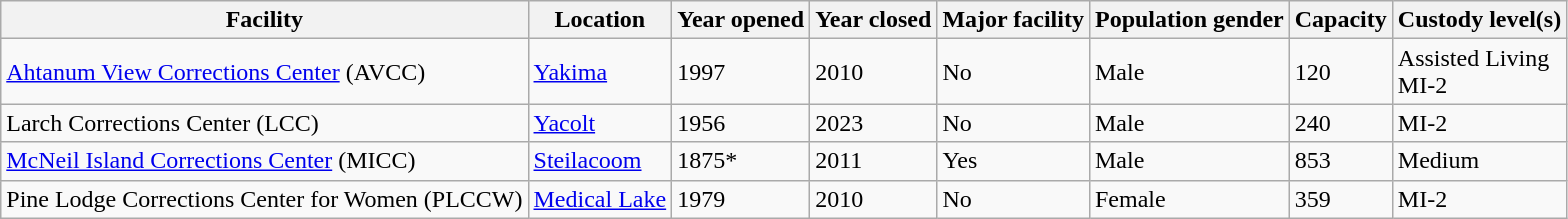<table class="wikitable sortable">
<tr>
<th>Facility</th>
<th>Location</th>
<th>Year opened</th>
<th>Year closed</th>
<th>Major facility</th>
<th>Population gender</th>
<th>Capacity</th>
<th>Custody level(s)</th>
</tr>
<tr>
<td><a href='#'>Ahtanum View Corrections Center</a> (AVCC)</td>
<td><a href='#'>Yakima</a></td>
<td>1997</td>
<td>2010</td>
<td>No</td>
<td>Male</td>
<td>120</td>
<td>Assisted Living<br>MI-2</td>
</tr>
<tr>
<td>Larch Corrections Center (LCC)</td>
<td><a href='#'>Yacolt</a></td>
<td>1956</td>
<td>2023</td>
<td>No</td>
<td>Male</td>
<td>240</td>
<td>MI-2</td>
</tr>
<tr>
<td><a href='#'>McNeil Island Corrections Center</a> (MICC)</td>
<td><a href='#'>Steilacoom</a></td>
<td>1875*</td>
<td>2011</td>
<td>Yes</td>
<td>Male</td>
<td>853</td>
<td>Medium</td>
</tr>
<tr>
<td>Pine Lodge Corrections Center for Women (PLCCW)</td>
<td><a href='#'>Medical Lake</a></td>
<td>1979</td>
<td>2010</td>
<td>No</td>
<td>Female</td>
<td>359</td>
<td>MI-2</td>
</tr>
</table>
